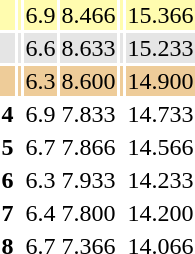<table>
<tr style="background: #fffcaf">
<th scope=row style="text-align:center"></th>
<td align=left></td>
<td>6.9</td>
<td>8.466</td>
<td></td>
<td>15.366</td>
</tr>
<tr style="background: #e5e5e5">
<th scope=row style="text-align:center"></th>
<td align=left></td>
<td>6.6</td>
<td>8.633</td>
<td></td>
<td>15.233</td>
</tr>
<tr style="background: #eecc99">
<th scope=row style="text-align:center"></th>
<td align=left></td>
<td>6.3</td>
<td>8.600</td>
<td></td>
<td>14.900</td>
</tr>
<tr>
<th scope=row style="text-align:center">4</th>
<td align=left></td>
<td>6.9</td>
<td>7.833</td>
<td></td>
<td>14.733</td>
</tr>
<tr>
<th scope=row style="text-align:center">5</th>
<td align=left></td>
<td>6.7</td>
<td>7.866</td>
<td></td>
<td>14.566</td>
</tr>
<tr>
<th scope=row style="text-align:center">6</th>
<td align=left></td>
<td>6.3</td>
<td>7.933</td>
<td></td>
<td>14.233</td>
</tr>
<tr>
<th scope=row style="text-align:center">7</th>
<td align=left></td>
<td>6.4</td>
<td>7.800</td>
<td></td>
<td>14.200</td>
</tr>
<tr>
<th scope=row style="text-align:center">8</th>
<td align=left></td>
<td>6.7</td>
<td>7.366</td>
<td></td>
<td>14.066</td>
</tr>
</table>
